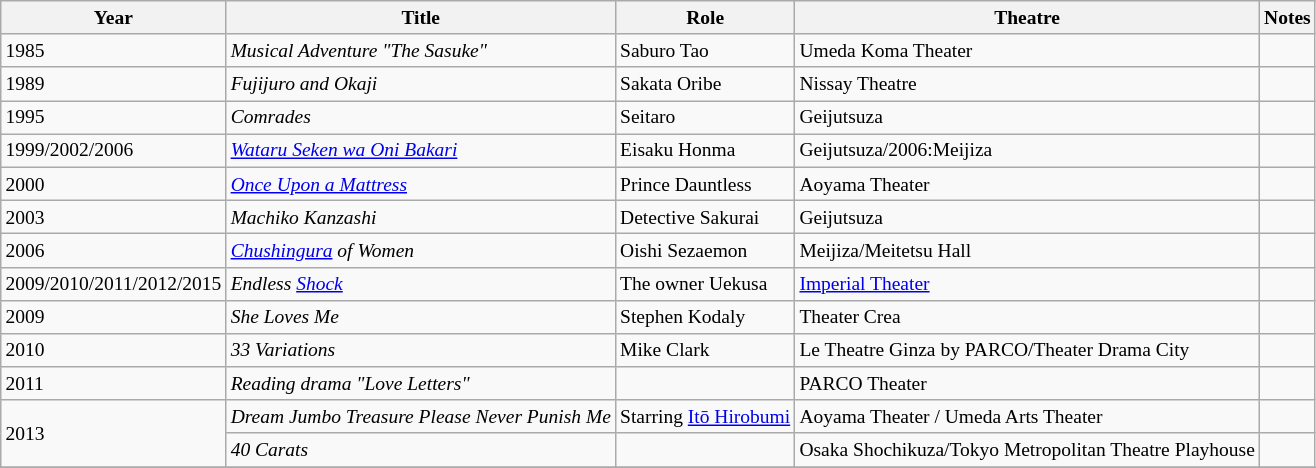<table class="wikitable sortable" style="font-size:small">
<tr>
<th>Year</th>
<th>Title</th>
<th>Role</th>
<th>Theatre</th>
<th>Notes</th>
</tr>
<tr>
<td>1985</td>
<td><em>Musical Adventure "The Sasuke"</em></td>
<td>Saburo Tao</td>
<td>Umeda Koma Theater</td>
<td></td>
</tr>
<tr>
<td>1989</td>
<td><em>Fujijuro and Okaji</em></td>
<td>Sakata Oribe</td>
<td>Nissay Theatre</td>
<td></td>
</tr>
<tr>
<td>1995</td>
<td><em>Comrades</em></td>
<td>Seitaro</td>
<td>Geijutsuza</td>
<td></td>
</tr>
<tr>
<td>1999/2002/2006</td>
<td><em><a href='#'>Wataru Seken wa Oni Bakari</a></em></td>
<td>Eisaku Honma</td>
<td>Geijutsuza/2006:Meijiza</td>
<td></td>
</tr>
<tr>
<td>2000</td>
<td><em><a href='#'>Once Upon a Mattress</a></em></td>
<td>Prince Dauntless</td>
<td>Aoyama Theater</td>
<td></td>
</tr>
<tr>
<td>2003</td>
<td><em>Machiko Kanzashi</em></td>
<td>Detective Sakurai</td>
<td>Geijutsuza</td>
<td></td>
</tr>
<tr>
<td>2006</td>
<td><em><a href='#'>Chushingura</a> of Women</em></td>
<td>Oishi Sezaemon</td>
<td>Meijiza/Meitetsu Hall</td>
<td></td>
</tr>
<tr>
<td>2009/2010/2011/2012/2015</td>
<td><em>Endless <a href='#'>Shock</a></em></td>
<td>The owner Uekusa</td>
<td><a href='#'>Imperial Theater</a></td>
<td></td>
</tr>
<tr>
<td>2009</td>
<td><em>She Loves Me</em></td>
<td>Stephen Kodaly</td>
<td>Theater Crea</td>
<td></td>
</tr>
<tr>
<td>2010</td>
<td><em>33 Variations</em></td>
<td>Mike Clark</td>
<td>Le Theatre Ginza by PARCO/Theater Drama City</td>
<td></td>
</tr>
<tr>
<td>2011</td>
<td><em>Reading drama "Love Letters"</em></td>
<td></td>
<td>PARCO Theater</td>
<td></td>
</tr>
<tr>
<td rowspan="2">2013</td>
<td><em>Dream Jumbo Treasure Please Never Punish Me</em></td>
<td>Starring  <a href='#'>Itō Hirobumi</a></td>
<td>Aoyama Theater / Umeda Arts Theater</td>
<td></td>
</tr>
<tr>
<td><em>40 Carats</em></td>
<td></td>
<td>Osaka Shochikuza/Tokyo Metropolitan Theatre Playhouse</td>
<td></td>
</tr>
<tr>
</tr>
</table>
